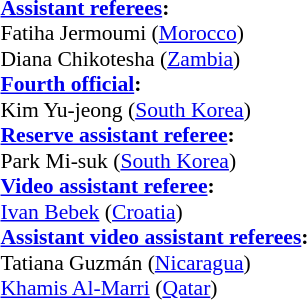<table width=50% style="font-size:90%">
<tr>
<td><br><strong><a href='#'>Assistant referees</a>:</strong>
<br>Fatiha Jermoumi (<a href='#'>Morocco</a>)
<br>Diana Chikotesha (<a href='#'>Zambia</a>)
<br><strong><a href='#'>Fourth official</a>:</strong>
<br>Kim Yu-jeong (<a href='#'>South Korea</a>)
<br><strong><a href='#'>Reserve assistant referee</a>:</strong>
<br>Park Mi-suk (<a href='#'>South Korea</a>)
<br><strong><a href='#'>Video assistant referee</a>:</strong>
<br><a href='#'>Ivan Bebek</a> (<a href='#'>Croatia</a>)
<br><strong><a href='#'>Assistant video assistant referees</a>:</strong>
<br>Tatiana Guzmán (<a href='#'>Nicaragua</a>)
<br><a href='#'>Khamis Al-Marri</a> (<a href='#'>Qatar</a>)</td>
</tr>
</table>
